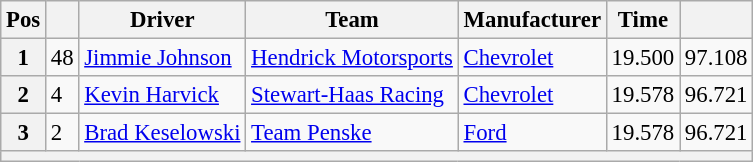<table class="wikitable" style="font-size:95%">
<tr>
<th>Pos</th>
<th></th>
<th>Driver</th>
<th>Team</th>
<th>Manufacturer</th>
<th>Time</th>
<th></th>
</tr>
<tr>
<th>1</th>
<td>48</td>
<td><a href='#'>Jimmie Johnson</a></td>
<td><a href='#'>Hendrick Motorsports</a></td>
<td><a href='#'>Chevrolet</a></td>
<td>19.500</td>
<td>97.108</td>
</tr>
<tr>
<th>2</th>
<td>4</td>
<td><a href='#'>Kevin Harvick</a></td>
<td><a href='#'>Stewart-Haas Racing</a></td>
<td><a href='#'>Chevrolet</a></td>
<td>19.578</td>
<td>96.721</td>
</tr>
<tr>
<th>3</th>
<td>2</td>
<td><a href='#'>Brad Keselowski</a></td>
<td><a href='#'>Team Penske</a></td>
<td><a href='#'>Ford</a></td>
<td>19.578</td>
<td>96.721</td>
</tr>
<tr>
<th colspan="7"></th>
</tr>
</table>
